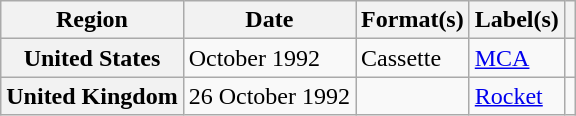<table class="wikitable plainrowheaders">
<tr>
<th scope="col">Region</th>
<th scope="col">Date</th>
<th scope="col">Format(s)</th>
<th scope="col">Label(s)</th>
<th scope="col"></th>
</tr>
<tr>
<th scope="row">United States</th>
<td>October 1992</td>
<td>Cassette</td>
<td><a href='#'>MCA</a></td>
<td></td>
</tr>
<tr>
<th scope="row">United Kingdom</th>
<td>26 October 1992</td>
<td></td>
<td><a href='#'>Rocket</a></td>
<td></td>
</tr>
</table>
